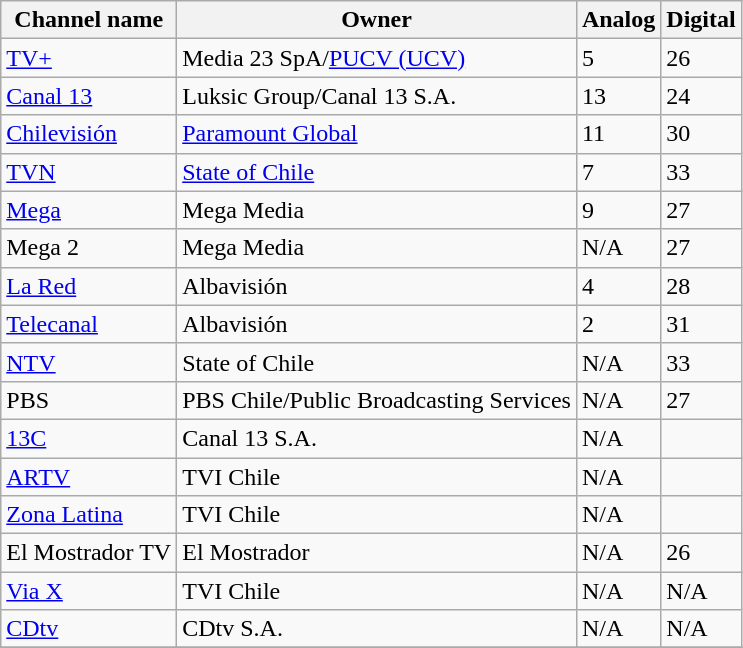<table class="wikitable">
<tr>
<th>Channel name</th>
<th>Owner</th>
<th>Analog</th>
<th>Digital</th>
</tr>
<tr>
<td><a href='#'>TV+</a></td>
<td>Media 23 SpA/<a href='#'>PUCV (UCV)</a></td>
<td>5</td>
<td>26</td>
</tr>
<tr>
<td><a href='#'>Canal 13</a></td>
<td>Luksic Group/Canal 13 S.A.</td>
<td>13</td>
<td>24</td>
</tr>
<tr>
<td><a href='#'>Chilevisión</a></td>
<td><a href='#'>Paramount Global</a></td>
<td>11</td>
<td>30</td>
</tr>
<tr>
<td><a href='#'>TVN</a></td>
<td><a href='#'>State of Chile</a></td>
<td>7</td>
<td>33</td>
</tr>
<tr>
<td><a href='#'>Mega</a></td>
<td>Mega Media</td>
<td>9</td>
<td>27</td>
</tr>
<tr>
<td>Mega 2</td>
<td>Mega Media</td>
<td>N/A</td>
<td>27</td>
</tr>
<tr>
<td><a href='#'>La Red</a></td>
<td>Albavisión</td>
<td>4</td>
<td>28</td>
</tr>
<tr>
<td><a href='#'>Telecanal</a></td>
<td>Albavisión</td>
<td>2</td>
<td>31</td>
</tr>
<tr>
<td><a href='#'>NTV</a></td>
<td>State of Chile</td>
<td>N/A</td>
<td>33</td>
</tr>
<tr>
<td>PBS</td>
<td>PBS Chile/Public Broadcasting Services</td>
<td>N/A</td>
<td>27</td>
</tr>
<tr>
<td><a href='#'>13C</a></td>
<td>Canal 13 S.A.</td>
<td>N/A</td>
<td></td>
</tr>
<tr>
<td><a href='#'>ARTV</a></td>
<td>TVI Chile</td>
<td>N/A</td>
<td></td>
</tr>
<tr>
<td><a href='#'>Zona Latina</a></td>
<td>TVI Chile</td>
<td>N/A</td>
<td></td>
</tr>
<tr>
<td>El Mostrador TV</td>
<td>El Mostrador</td>
<td>N/A</td>
<td>26</td>
</tr>
<tr>
<td><a href='#'>Via X</a></td>
<td>TVI Chile</td>
<td>N/A</td>
<td>N/A</td>
</tr>
<tr>
<td><a href='#'>CDtv</a></td>
<td>CDtv S.A.</td>
<td>N/A</td>
<td>N/A</td>
</tr>
<tr>
</tr>
</table>
